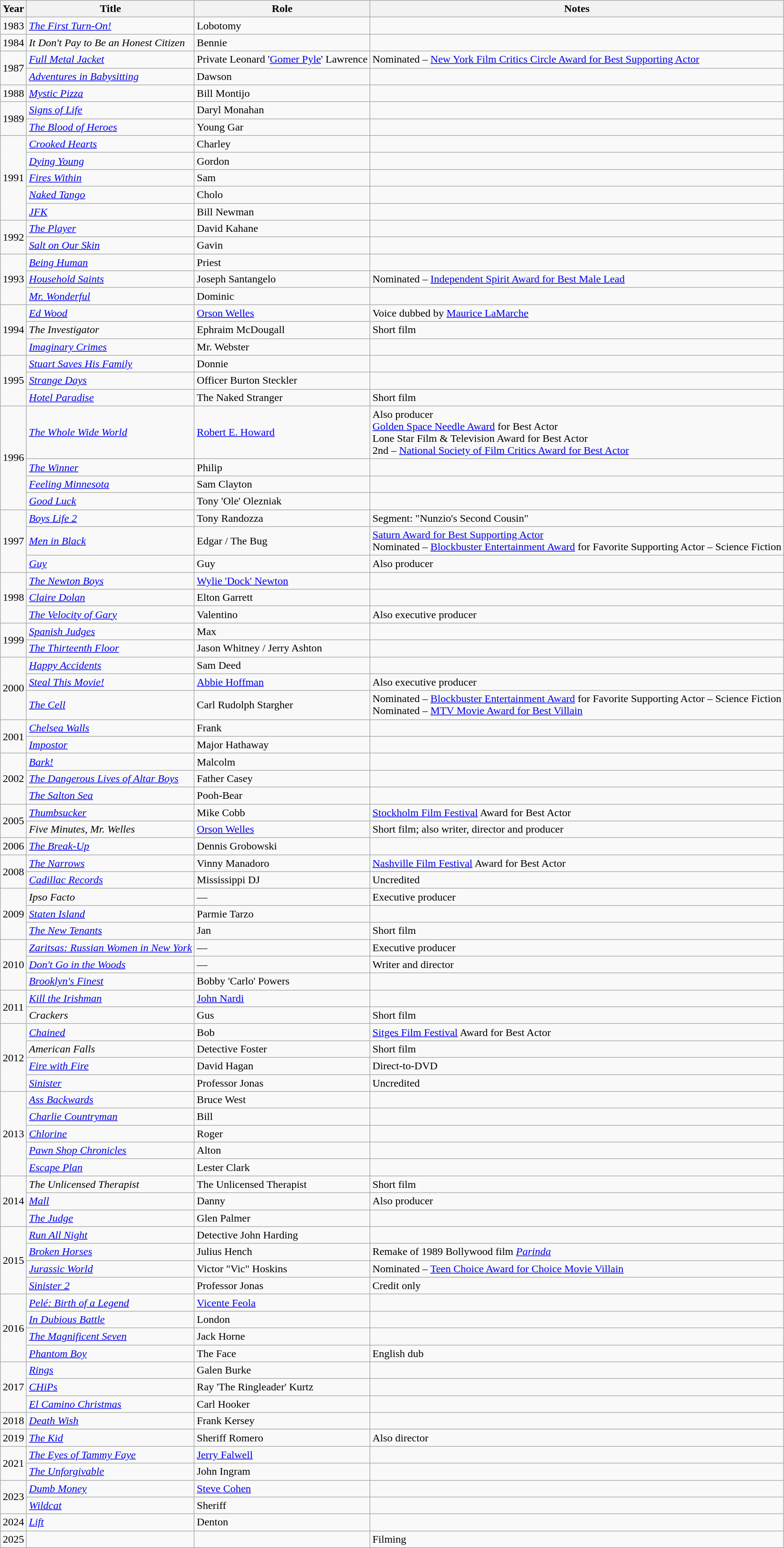<table class="wikitable sortable">
<tr>
<th>Year</th>
<th>Title</th>
<th>Role</th>
<th class="unsortable">Notes</th>
</tr>
<tr>
<td>1983</td>
<td><em><a href='#'>The First Turn-On!</a></em></td>
<td>Lobotomy</td>
<td></td>
</tr>
<tr>
<td>1984</td>
<td><em>It Don't Pay to Be an Honest Citizen</em></td>
<td>Bennie</td>
<td></td>
</tr>
<tr>
<td rowspan=2>1987</td>
<td><em><a href='#'>Full Metal Jacket</a></em></td>
<td>Private Leonard '<a href='#'>Gomer Pyle</a>' Lawrence</td>
<td>Nominated – <a href='#'>New York Film Critics Circle Award for Best Supporting Actor</a></td>
</tr>
<tr>
<td><em><a href='#'>Adventures in Babysitting</a></em></td>
<td>Dawson</td>
<td></td>
</tr>
<tr>
<td>1988</td>
<td><em><a href='#'>Mystic Pizza</a></em></td>
<td>Bill Montijo</td>
<td></td>
</tr>
<tr>
<td rowspan=2>1989</td>
<td><em><a href='#'>Signs of Life</a></em></td>
<td>Daryl Monahan</td>
<td></td>
</tr>
<tr>
<td><em><a href='#'>The Blood of Heroes</a></em></td>
<td>Young Gar</td>
<td></td>
</tr>
<tr>
<td rowspan=5>1991</td>
<td><em><a href='#'>Crooked Hearts</a></em></td>
<td>Charley</td>
<td></td>
</tr>
<tr>
<td><em><a href='#'>Dying Young</a></em></td>
<td>Gordon</td>
<td></td>
</tr>
<tr>
<td><em><a href='#'>Fires Within</a></em></td>
<td>Sam</td>
<td></td>
</tr>
<tr>
<td><em><a href='#'>Naked Tango</a></em></td>
<td>Cholo</td>
<td></td>
</tr>
<tr>
<td><em><a href='#'>JFK</a></em></td>
<td>Bill Newman</td>
<td></td>
</tr>
<tr>
<td rowspan=2>1992</td>
<td><em><a href='#'>The Player</a></em></td>
<td>David Kahane</td>
<td></td>
</tr>
<tr>
<td><em><a href='#'>Salt on Our Skin</a></em></td>
<td>Gavin</td>
<td></td>
</tr>
<tr>
<td rowspan=3>1993</td>
<td><em><a href='#'>Being Human</a></em></td>
<td>Priest</td>
<td></td>
</tr>
<tr>
<td><em><a href='#'>Household Saints</a></em></td>
<td>Joseph Santangelo</td>
<td>Nominated – <a href='#'>Independent Spirit Award for Best Male Lead</a></td>
</tr>
<tr>
<td><em><a href='#'>Mr. Wonderful</a></em></td>
<td>Dominic</td>
<td></td>
</tr>
<tr>
<td rowspan=3>1994</td>
<td><em><a href='#'>Ed Wood</a></em></td>
<td><a href='#'>Orson Welles</a></td>
<td>Voice dubbed by <a href='#'>Maurice LaMarche</a></td>
</tr>
<tr>
<td><em>The Investigator</em></td>
<td>Ephraim McDougall</td>
<td>Short film</td>
</tr>
<tr>
<td><em><a href='#'>Imaginary Crimes</a></em></td>
<td>Mr. Webster</td>
<td></td>
</tr>
<tr>
<td rowspan=3>1995</td>
<td><em><a href='#'>Stuart Saves His Family</a></em></td>
<td>Donnie</td>
<td></td>
</tr>
<tr>
<td><em><a href='#'>Strange Days</a></em></td>
<td>Officer Burton Steckler</td>
<td></td>
</tr>
<tr>
<td><em><a href='#'>Hotel Paradise</a></em></td>
<td>The Naked Stranger</td>
<td>Short film</td>
</tr>
<tr>
<td rowspan=4>1996</td>
<td><em><a href='#'>The Whole Wide World</a></em></td>
<td><a href='#'>Robert E. Howard</a></td>
<td>Also producer<br><a href='#'>Golden Space Needle Award</a> for Best Actor<br>Lone Star Film & Television Award for Best Actor<br>2nd – <a href='#'>National Society of Film Critics Award for Best Actor</a></td>
</tr>
<tr>
<td><em><a href='#'>The Winner</a></em></td>
<td>Philip</td>
<td></td>
</tr>
<tr>
<td><em><a href='#'>Feeling Minnesota</a></em></td>
<td>Sam Clayton</td>
<td></td>
</tr>
<tr>
<td><em><a href='#'>Good Luck</a></em></td>
<td>Tony 'Ole' Olezniak</td>
<td></td>
</tr>
<tr>
<td rowspan=3>1997</td>
<td><em><a href='#'>Boys Life 2</a></em></td>
<td>Tony Randozza</td>
<td>Segment: "Nunzio's Second Cousin"</td>
</tr>
<tr>
<td><em><a href='#'>Men in Black</a></em></td>
<td>Edgar / The Bug</td>
<td><a href='#'>Saturn Award for Best Supporting Actor</a><br>Nominated – <a href='#'>Blockbuster Entertainment Award</a> for Favorite Supporting Actor – Science Fiction</td>
</tr>
<tr>
<td><em><a href='#'>Guy</a></em></td>
<td>Guy</td>
<td>Also producer</td>
</tr>
<tr>
<td rowspan=3>1998</td>
<td><em><a href='#'>The Newton Boys</a></em></td>
<td><a href='#'>Wylie 'Dock' Newton</a></td>
<td></td>
</tr>
<tr>
<td><em><a href='#'>Claire Dolan</a></em></td>
<td>Elton Garrett</td>
<td></td>
</tr>
<tr>
<td><em><a href='#'>The Velocity of Gary</a></em></td>
<td>Valentino</td>
<td>Also executive producer</td>
</tr>
<tr>
<td rowspan=2>1999</td>
<td><em><a href='#'>Spanish Judges</a></em></td>
<td>Max</td>
<td></td>
</tr>
<tr>
<td><em><a href='#'>The Thirteenth Floor</a></em></td>
<td>Jason Whitney / Jerry Ashton</td>
<td></td>
</tr>
<tr>
<td rowspan=3>2000</td>
<td><em><a href='#'>Happy Accidents</a></em></td>
<td>Sam Deed</td>
<td></td>
</tr>
<tr>
<td><em><a href='#'>Steal This Movie!</a></em></td>
<td><a href='#'>Abbie Hoffman</a></td>
<td>Also executive producer</td>
</tr>
<tr>
<td><em><a href='#'>The Cell</a></em></td>
<td>Carl Rudolph Stargher</td>
<td>Nominated – <a href='#'>Blockbuster Entertainment Award</a> for Favorite Supporting Actor – Science Fiction<br>Nominated – <a href='#'>MTV Movie Award for Best Villain</a></td>
</tr>
<tr>
<td rowspan=2>2001</td>
<td><em><a href='#'>Chelsea Walls</a></em></td>
<td>Frank</td>
<td></td>
</tr>
<tr>
<td><em><a href='#'>Impostor</a></em></td>
<td>Major Hathaway</td>
<td></td>
</tr>
<tr>
<td rowspan=3>2002</td>
<td><em><a href='#'>Bark!</a></em></td>
<td>Malcolm</td>
<td></td>
</tr>
<tr>
<td><em><a href='#'>The Dangerous Lives of Altar Boys</a></em></td>
<td>Father Casey</td>
<td></td>
</tr>
<tr>
<td><em><a href='#'>The Salton Sea</a></em></td>
<td>Pooh-Bear</td>
<td></td>
</tr>
<tr>
<td rowspan=2>2005</td>
<td><em><a href='#'>Thumbsucker</a></em></td>
<td>Mike Cobb</td>
<td><a href='#'>Stockholm Film Festival</a> Award for Best Actor</td>
</tr>
<tr>
<td><em>Five Minutes, Mr. Welles</em></td>
<td><a href='#'>Orson Welles</a></td>
<td>Short film; also writer, director and producer</td>
</tr>
<tr>
<td>2006</td>
<td><em><a href='#'>The Break-Up</a></em></td>
<td>Dennis Grobowski</td>
<td></td>
</tr>
<tr>
<td rowspan=2>2008</td>
<td><em><a href='#'>The Narrows</a></em></td>
<td>Vinny Manadoro</td>
<td><a href='#'>Nashville Film Festival</a> Award for Best Actor</td>
</tr>
<tr>
<td><em><a href='#'>Cadillac Records</a></em></td>
<td>Mississippi DJ</td>
<td>Uncredited</td>
</tr>
<tr>
<td rowspan=3>2009</td>
<td><em>Ipso Facto</em></td>
<td>—</td>
<td>Executive producer</td>
</tr>
<tr>
<td><em><a href='#'>Staten Island</a></em></td>
<td>Parmie Tarzo</td>
<td></td>
</tr>
<tr>
<td><em><a href='#'>The New Tenants</a></em></td>
<td>Jan</td>
<td>Short film</td>
</tr>
<tr>
<td rowspan=3>2010</td>
<td><em><a href='#'>Zaritsas: Russian Women in New York</a></em></td>
<td>—</td>
<td>Executive producer</td>
</tr>
<tr>
<td><em><a href='#'>Don't Go in the Woods</a></em></td>
<td>—</td>
<td>Writer and director</td>
</tr>
<tr>
<td><em><a href='#'>Brooklyn's Finest</a></em></td>
<td>Bobby 'Carlo' Powers</td>
<td></td>
</tr>
<tr>
<td rowspan=2>2011</td>
<td><em><a href='#'>Kill the Irishman</a></em></td>
<td><a href='#'>John Nardi</a></td>
<td></td>
</tr>
<tr>
<td><em>Crackers</em></td>
<td>Gus</td>
<td>Short film</td>
</tr>
<tr>
<td rowspan=4>2012</td>
<td><em><a href='#'>Chained</a></em></td>
<td>Bob</td>
<td><a href='#'>Sitges Film Festival</a> Award for Best Actor</td>
</tr>
<tr>
<td><em>American Falls</em></td>
<td>Detective Foster</td>
<td>Short film</td>
</tr>
<tr>
<td><em><a href='#'>Fire with Fire</a></em></td>
<td>David Hagan</td>
<td>Direct-to-DVD</td>
</tr>
<tr>
<td><em><a href='#'>Sinister</a></em></td>
<td>Professor Jonas</td>
<td>Uncredited</td>
</tr>
<tr>
<td rowspan=5>2013</td>
<td><em><a href='#'>Ass Backwards</a></em></td>
<td>Bruce West</td>
<td></td>
</tr>
<tr>
<td><em><a href='#'>Charlie Countryman</a></em></td>
<td>Bill</td>
<td></td>
</tr>
<tr>
<td><em><a href='#'>Chlorine</a></em></td>
<td>Roger</td>
<td></td>
</tr>
<tr>
<td><em><a href='#'>Pawn Shop Chronicles</a></em></td>
<td>Alton</td>
<td></td>
</tr>
<tr>
<td><em><a href='#'>Escape Plan</a></em></td>
<td>Lester Clark</td>
<td></td>
</tr>
<tr>
<td rowspan=3>2014</td>
<td><em>The Unlicensed Therapist</em></td>
<td>The Unlicensed Therapist</td>
<td>Short film</td>
</tr>
<tr>
<td><em><a href='#'>Mall</a></em></td>
<td>Danny</td>
<td>Also producer</td>
</tr>
<tr>
<td><em><a href='#'>The Judge</a></em></td>
<td>Glen Palmer</td>
<td></td>
</tr>
<tr>
<td rowspan=4>2015</td>
<td><em><a href='#'>Run All Night</a></em></td>
<td>Detective John Harding</td>
<td></td>
</tr>
<tr>
<td><em><a href='#'>Broken Horses</a></em></td>
<td>Julius Hench</td>
<td>Remake of 1989 Bollywood film <em><a href='#'>Parinda</a></em></td>
</tr>
<tr>
<td><em><a href='#'>Jurassic World</a></em></td>
<td>Victor "Vic" Hoskins</td>
<td>Nominated – <a href='#'>Teen Choice Award for Choice Movie Villain</a></td>
</tr>
<tr>
<td><em><a href='#'>Sinister 2</a></em></td>
<td>Professor Jonas</td>
<td>Credit only</td>
</tr>
<tr>
<td rowspan=4>2016</td>
<td><em><a href='#'>Pelé: Birth of a Legend</a></em></td>
<td><a href='#'>Vicente Feola</a></td>
<td></td>
</tr>
<tr>
<td><em><a href='#'>In Dubious Battle</a></em></td>
<td>London</td>
<td></td>
</tr>
<tr>
<td><em><a href='#'>The Magnificent Seven</a></em></td>
<td>Jack Horne</td>
<td></td>
</tr>
<tr>
<td><em><a href='#'>Phantom Boy</a></em></td>
<td>The Face</td>
<td>English dub</td>
</tr>
<tr>
<td rowspan=3>2017</td>
<td><em><a href='#'>Rings</a></em></td>
<td>Galen Burke</td>
<td></td>
</tr>
<tr>
<td><em><a href='#'>CHiPs</a></em></td>
<td>Ray 'The Ringleader' Kurtz</td>
<td></td>
</tr>
<tr>
<td><em><a href='#'>El Camino Christmas</a></em></td>
<td>Carl Hooker</td>
<td></td>
</tr>
<tr>
<td>2018</td>
<td><em><a href='#'>Death Wish</a></em></td>
<td>Frank Kersey</td>
<td></td>
</tr>
<tr>
<td>2019</td>
<td><em><a href='#'>The Kid</a></em></td>
<td>Sheriff Romero</td>
<td>Also director</td>
</tr>
<tr>
<td rowspan=2>2021</td>
<td><em><a href='#'>The Eyes of Tammy Faye</a></em></td>
<td><a href='#'>Jerry Falwell</a></td>
<td></td>
</tr>
<tr>
<td><em><a href='#'>The Unforgivable</a></em></td>
<td>John Ingram</td>
<td></td>
</tr>
<tr>
<td rowspan=2>2023</td>
<td><em><a href='#'>Dumb Money</a></em></td>
<td><a href='#'>Steve Cohen</a></td>
<td></td>
</tr>
<tr>
<td><em><a href='#'>Wildcat</a></em></td>
<td>Sheriff</td>
<td></td>
</tr>
<tr>
<td>2024</td>
<td><em><a href='#'>Lift</a></em></td>
<td>Denton</td>
<td></td>
</tr>
<tr>
<td>2025</td>
<td></td>
<td></td>
<td>Filming</td>
</tr>
</table>
